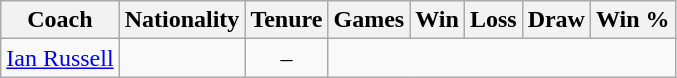<table class="wikitable" style="text-align:center; margin-left: lem;">
<tr>
<th>Coach</th>
<th>Nationality</th>
<th>Tenure</th>
<th>Games</th>
<th>Win</th>
<th>Loss</th>
<th>Draw</th>
<th>Win %</th>
</tr>
<tr>
<td><a href='#'>Ian Russell</a></td>
<td></td>
<td>–<br></td>
</tr>
</table>
